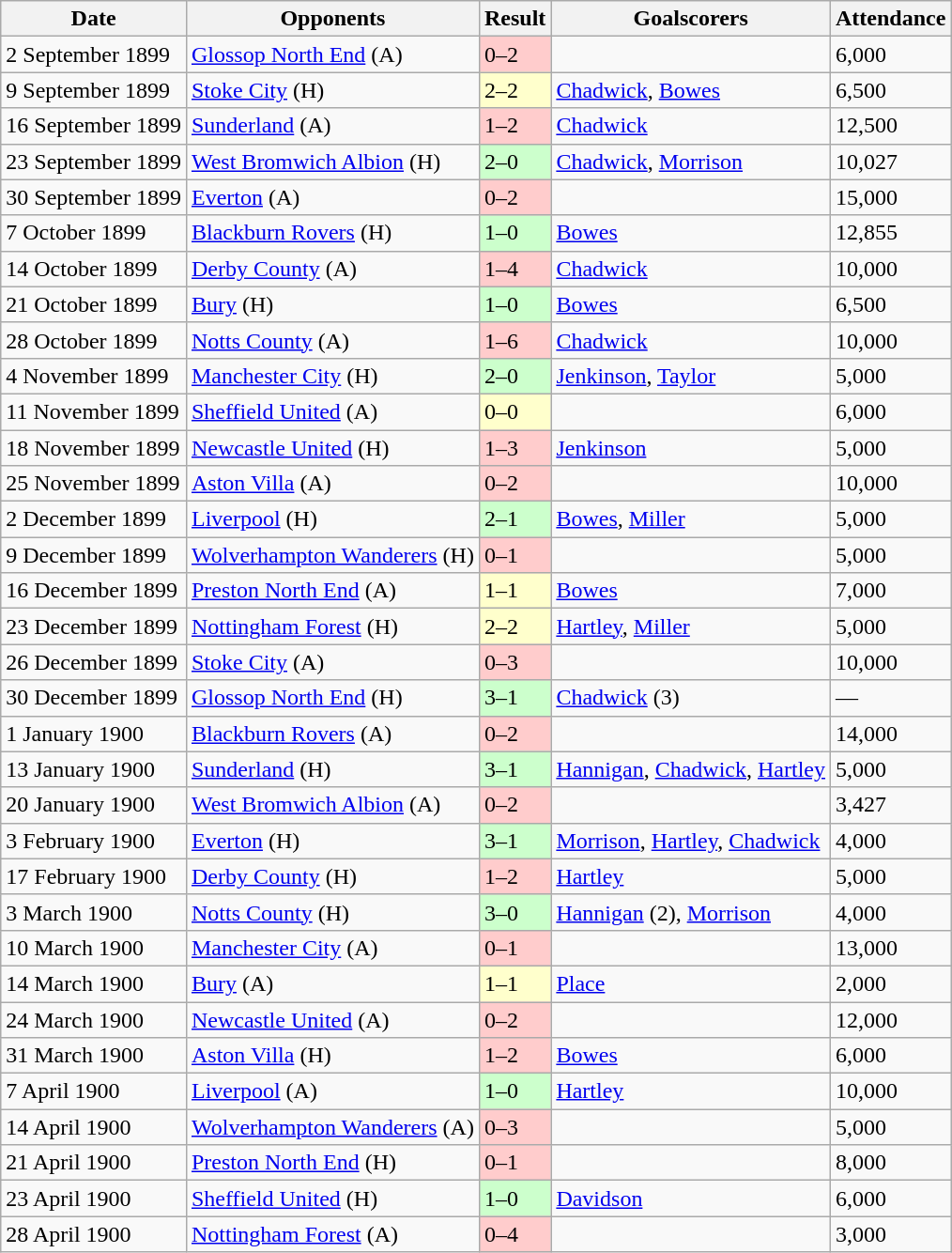<table class="wikitable">
<tr>
<th>Date</th>
<th>Opponents</th>
<th>Result</th>
<th>Goalscorers</th>
<th>Attendance</th>
</tr>
<tr>
<td>2 September 1899</td>
<td><a href='#'>Glossop North End</a> (A)</td>
<td bgcolor="#ffcccc">0–2</td>
<td></td>
<td>6,000</td>
</tr>
<tr>
<td>9 September 1899</td>
<td><a href='#'>Stoke City</a> (H)</td>
<td bgcolor="#ffffcc">2–2</td>
<td><a href='#'>Chadwick</a>, <a href='#'>Bowes</a></td>
<td>6,500</td>
</tr>
<tr>
<td>16 September 1899</td>
<td><a href='#'>Sunderland</a> (A)</td>
<td bgcolor="#ffcccc">1–2</td>
<td><a href='#'>Chadwick</a></td>
<td>12,500</td>
</tr>
<tr>
<td>23 September 1899</td>
<td><a href='#'>West Bromwich Albion</a> (H)</td>
<td bgcolor="ccffcc">2–0</td>
<td><a href='#'>Chadwick</a>, <a href='#'>Morrison</a></td>
<td>10,027</td>
</tr>
<tr>
<td>30 September 1899</td>
<td><a href='#'>Everton</a> (A)</td>
<td bgcolor="#ffcccc">0–2</td>
<td></td>
<td>15,000</td>
</tr>
<tr>
<td>7 October 1899</td>
<td><a href='#'>Blackburn Rovers</a> (H)</td>
<td bgcolor="ccffcc">1–0</td>
<td><a href='#'>Bowes</a></td>
<td>12,855</td>
</tr>
<tr>
<td>14 October 1899</td>
<td><a href='#'>Derby County</a> (A)</td>
<td bgcolor="#ffcccc">1–4</td>
<td><a href='#'>Chadwick</a></td>
<td>10,000</td>
</tr>
<tr>
<td>21 October 1899</td>
<td><a href='#'>Bury</a> (H)</td>
<td bgcolor="ccffcc">1–0</td>
<td><a href='#'>Bowes</a></td>
<td>6,500</td>
</tr>
<tr>
<td>28 October 1899</td>
<td><a href='#'>Notts County</a> (A)</td>
<td bgcolor="#ffcccc">1–6</td>
<td><a href='#'>Chadwick</a></td>
<td>10,000</td>
</tr>
<tr>
<td>4 November 1899</td>
<td><a href='#'>Manchester City</a> (H)</td>
<td bgcolor="ccffcc">2–0</td>
<td><a href='#'>Jenkinson</a>, <a href='#'>Taylor</a></td>
<td>5,000</td>
</tr>
<tr>
<td>11 November 1899</td>
<td><a href='#'>Sheffield United</a> (A)</td>
<td bgcolor="#ffffcc">0–0</td>
<td></td>
<td>6,000</td>
</tr>
<tr>
<td>18 November 1899</td>
<td><a href='#'>Newcastle United</a> (H)</td>
<td bgcolor="#ffcccc">1–3</td>
<td><a href='#'>Jenkinson</a></td>
<td>5,000</td>
</tr>
<tr>
<td>25 November 1899</td>
<td><a href='#'>Aston Villa</a> (A)</td>
<td bgcolor="#ffcccc">0–2</td>
<td></td>
<td>10,000</td>
</tr>
<tr>
<td>2 December 1899</td>
<td><a href='#'>Liverpool</a> (H)</td>
<td bgcolor="ccffcc">2–1</td>
<td><a href='#'>Bowes</a>, <a href='#'>Miller</a></td>
<td>5,000</td>
</tr>
<tr>
<td>9 December 1899</td>
<td><a href='#'>Wolverhampton Wanderers</a> (H)</td>
<td bgcolor="#ffcccc">0–1</td>
<td></td>
<td>5,000</td>
</tr>
<tr>
<td>16 December 1899</td>
<td><a href='#'>Preston North End</a> (A)</td>
<td bgcolor="#ffffcc">1–1</td>
<td><a href='#'>Bowes</a></td>
<td>7,000</td>
</tr>
<tr>
<td>23 December 1899</td>
<td><a href='#'>Nottingham Forest</a> (H)</td>
<td bgcolor="#ffffcc">2–2</td>
<td><a href='#'>Hartley</a>, <a href='#'>Miller</a></td>
<td>5,000</td>
</tr>
<tr>
<td>26 December 1899</td>
<td><a href='#'>Stoke City</a> (A)</td>
<td bgcolor="#ffcccc">0–3</td>
<td></td>
<td>10,000</td>
</tr>
<tr>
<td>30 December 1899</td>
<td><a href='#'>Glossop North End</a> (H)</td>
<td bgcolor="ccffcc">3–1</td>
<td><a href='#'>Chadwick</a> (3)</td>
<td>—</td>
</tr>
<tr>
<td>1 January 1900</td>
<td><a href='#'>Blackburn Rovers</a> (A)</td>
<td bgcolor="#ffcccc">0–2</td>
<td></td>
<td>14,000</td>
</tr>
<tr>
<td>13 January 1900</td>
<td><a href='#'>Sunderland</a> (H)</td>
<td bgcolor="ccffcc">3–1</td>
<td><a href='#'>Hannigan</a>, <a href='#'>Chadwick</a>, <a href='#'>Hartley</a></td>
<td>5,000</td>
</tr>
<tr>
<td>20 January 1900</td>
<td><a href='#'>West Bromwich Albion</a> (A)</td>
<td bgcolor="#ffcccc">0–2</td>
<td></td>
<td>3,427</td>
</tr>
<tr>
<td>3 February 1900</td>
<td><a href='#'>Everton</a> (H)</td>
<td bgcolor="ccffcc">3–1</td>
<td><a href='#'>Morrison</a>, <a href='#'>Hartley</a>, <a href='#'>Chadwick</a></td>
<td>4,000</td>
</tr>
<tr>
<td>17 February 1900</td>
<td><a href='#'>Derby County</a> (H)</td>
<td bgcolor="#ffcccc">1–2</td>
<td><a href='#'>Hartley</a></td>
<td>5,000</td>
</tr>
<tr>
<td>3 March 1900</td>
<td><a href='#'>Notts County</a> (H)</td>
<td bgcolor="ccffcc">3–0</td>
<td><a href='#'>Hannigan</a> (2), <a href='#'>Morrison</a></td>
<td>4,000</td>
</tr>
<tr>
<td>10 March 1900</td>
<td><a href='#'>Manchester City</a> (A)</td>
<td bgcolor="#ffcccc">0–1</td>
<td></td>
<td>13,000</td>
</tr>
<tr>
<td>14 March 1900</td>
<td><a href='#'>Bury</a> (A)</td>
<td bgcolor="#ffffcc">1–1</td>
<td><a href='#'>Place</a></td>
<td>2,000</td>
</tr>
<tr>
<td>24 March 1900</td>
<td><a href='#'>Newcastle United</a> (A)</td>
<td bgcolor="#ffcccc">0–2</td>
<td></td>
<td>12,000</td>
</tr>
<tr>
<td>31 March 1900</td>
<td><a href='#'>Aston Villa</a> (H)</td>
<td bgcolor="#ffcccc">1–2</td>
<td><a href='#'>Bowes</a></td>
<td>6,000</td>
</tr>
<tr>
<td>7 April 1900</td>
<td><a href='#'>Liverpool</a> (A)</td>
<td bgcolor="ccffcc">1–0</td>
<td><a href='#'>Hartley</a></td>
<td>10,000</td>
</tr>
<tr>
<td>14 April 1900</td>
<td><a href='#'>Wolverhampton Wanderers</a> (A)</td>
<td bgcolor="#ffcccc">0–3</td>
<td></td>
<td>5,000</td>
</tr>
<tr>
<td>21 April 1900</td>
<td><a href='#'>Preston North End</a> (H)</td>
<td bgcolor="#ffcccc">0–1</td>
<td></td>
<td>8,000</td>
</tr>
<tr>
<td>23 April 1900</td>
<td><a href='#'>Sheffield United</a> (H)</td>
<td bgcolor="ccffcc">1–0</td>
<td><a href='#'>Davidson</a></td>
<td>6,000</td>
</tr>
<tr>
<td>28 April 1900</td>
<td><a href='#'>Nottingham Forest</a> (A)</td>
<td bgcolor="#ffcccc">0–4</td>
<td></td>
<td>3,000</td>
</tr>
</table>
